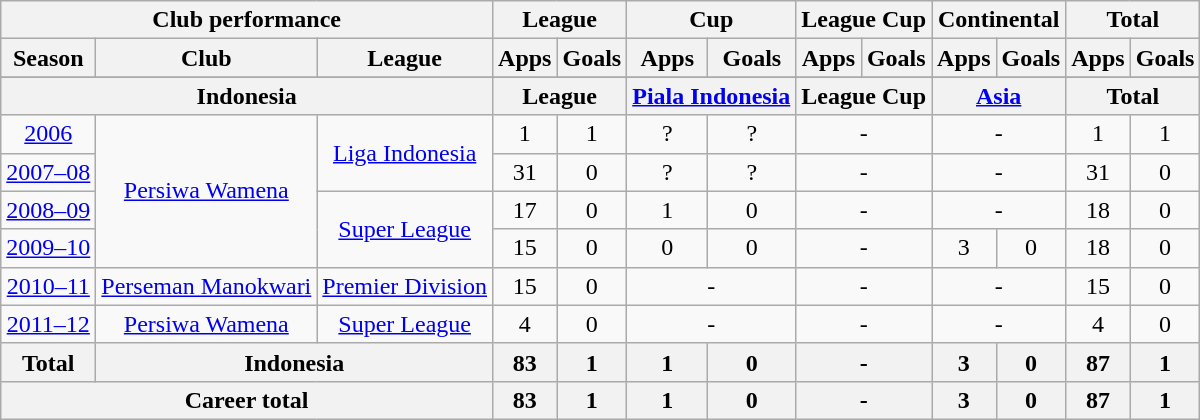<table class="wikitable" style="text-align:center">
<tr>
<th colspan=3>Club performance</th>
<th colspan=2>League</th>
<th colspan=2>Cup</th>
<th colspan=2>League Cup</th>
<th colspan=2>Continental</th>
<th colspan=2>Total</th>
</tr>
<tr>
<th>Season</th>
<th>Club</th>
<th>League</th>
<th>Apps</th>
<th>Goals</th>
<th>Apps</th>
<th>Goals</th>
<th>Apps</th>
<th>Goals</th>
<th>Apps</th>
<th>Goals</th>
<th>Apps</th>
<th>Goals</th>
</tr>
<tr>
</tr>
<tr>
<th colspan=3>Indonesia</th>
<th colspan=2>League</th>
<th colspan=2><a href='#'>Piala Indonesia</a></th>
<th colspan=2>League Cup</th>
<th colspan=2><a href='#'>Asia</a></th>
<th colspan=2>Total</th>
</tr>
<tr>
<td><a href='#'>2006</a></td>
<td rowspan="4"><a href='#'>Persiwa Wamena</a></td>
<td rowspan="2"><a href='#'>Liga Indonesia</a></td>
<td>1</td>
<td>1</td>
<td>?</td>
<td>?</td>
<td colspan="2">-</td>
<td colspan="2">-</td>
<td>1</td>
<td>1</td>
</tr>
<tr>
<td><a href='#'>2007–08</a></td>
<td>31</td>
<td>0</td>
<td>?</td>
<td>?</td>
<td colspan="2">-</td>
<td colspan="2">-</td>
<td>31</td>
<td>0</td>
</tr>
<tr>
<td><a href='#'>2008–09</a></td>
<td rowspan="2"><a href='#'>Super League</a></td>
<td>17</td>
<td>0</td>
<td>1</td>
<td>0</td>
<td colspan="2">-</td>
<td colspan="2">-</td>
<td>18</td>
<td>0</td>
</tr>
<tr>
<td><a href='#'>2009–10</a></td>
<td>15</td>
<td>0</td>
<td>0</td>
<td>0</td>
<td colspan="2">-</td>
<td>3</td>
<td>0</td>
<td>18</td>
<td>0</td>
</tr>
<tr>
<td><a href='#'>2010–11</a></td>
<td rowspan="1"><a href='#'>Perseman Manokwari</a></td>
<td rowspan="1"><a href='#'>Premier Division</a></td>
<td>15</td>
<td>0</td>
<td colspan="2">-</td>
<td colspan="2">-</td>
<td colspan="2">-</td>
<td>15</td>
<td>0</td>
</tr>
<tr>
<td><a href='#'>2011–12</a></td>
<td rowspan="1"><a href='#'>Persiwa Wamena</a></td>
<td rowspan="1"><a href='#'>Super League</a></td>
<td>4</td>
<td>0</td>
<td colspan="2">-</td>
<td colspan="2">-</td>
<td colspan="2">-</td>
<td>4</td>
<td>0</td>
</tr>
<tr>
<th rowspan=1>Total</th>
<th colspan=2>Indonesia</th>
<th>83</th>
<th>1</th>
<th>1</th>
<th>0</th>
<th colspan="2">-</th>
<th>3</th>
<th>0</th>
<th>87</th>
<th>1</th>
</tr>
<tr>
<th colspan=3>Career total</th>
<th>83</th>
<th>1</th>
<th>1</th>
<th>0</th>
<th colspan="2">-</th>
<th>3</th>
<th>0</th>
<th>87</th>
<th>1</th>
</tr>
</table>
